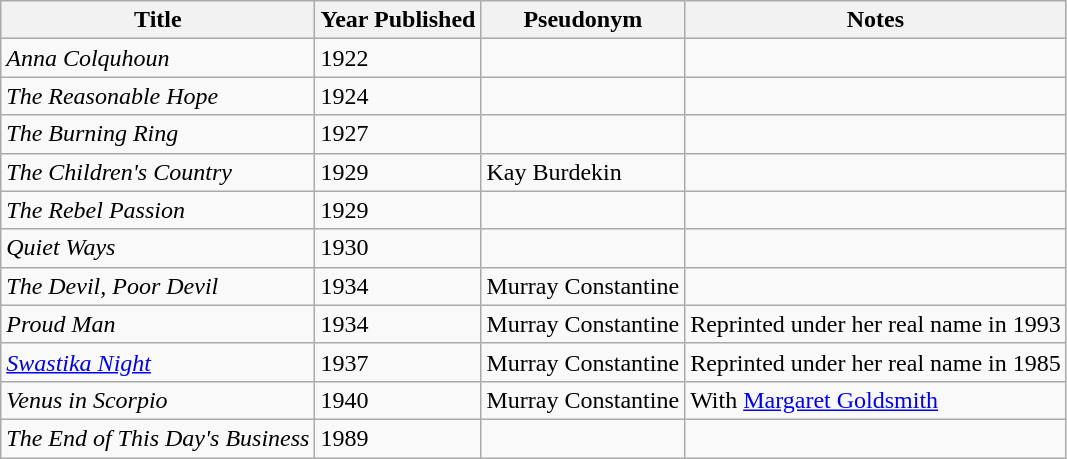<table class="wikitable">
<tr>
<th>Title</th>
<th>Year Published</th>
<th>Pseudonym</th>
<th>Notes</th>
</tr>
<tr>
<td><em>Anna Colquhoun</em></td>
<td>1922</td>
<td></td>
<td></td>
</tr>
<tr>
<td><em>The Reasonable Hope</em></td>
<td>1924</td>
<td></td>
<td></td>
</tr>
<tr>
<td><em>The Burning Ring</em></td>
<td>1927</td>
<td></td>
<td></td>
</tr>
<tr>
<td><em>The Children's Country</em></td>
<td>1929</td>
<td>Kay Burdekin</td>
<td></td>
</tr>
<tr>
<td><em>The Rebel Passion</em></td>
<td>1929</td>
<td></td>
<td></td>
</tr>
<tr>
<td><em>Quiet Ways</em></td>
<td>1930</td>
<td></td>
<td></td>
</tr>
<tr>
<td><em>The Devil, Poor Devil</em></td>
<td>1934</td>
<td>Murray Constantine</td>
<td></td>
</tr>
<tr>
<td><em>Proud Man</em></td>
<td>1934</td>
<td>Murray Constantine</td>
<td>Reprinted under her real name in 1993</td>
</tr>
<tr>
<td><em><a href='#'>Swastika Night</a></em></td>
<td>1937</td>
<td>Murray Constantine</td>
<td>Reprinted under her real name in 1985</td>
</tr>
<tr>
<td><em>Venus in Scorpio</em></td>
<td>1940</td>
<td>Murray Constantine</td>
<td>With <a href='#'>Margaret Goldsmith</a></td>
</tr>
<tr>
<td><em>The End of This Day's Business</em></td>
<td>1989</td>
<td></td>
<td></td>
</tr>
</table>
